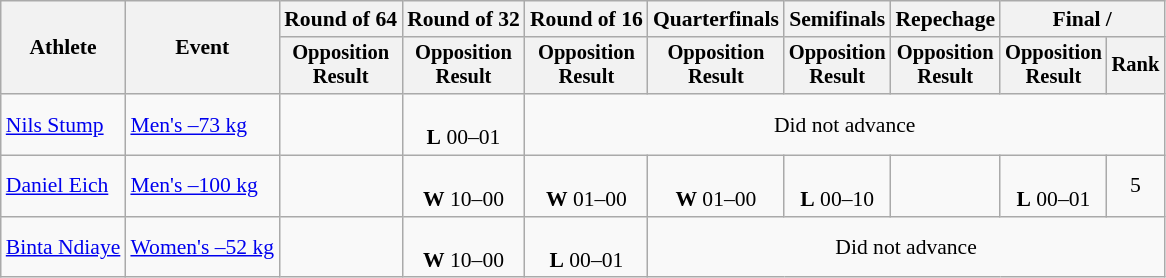<table class="wikitable" style="font-size:90%">
<tr>
<th rowspan="2">Athlete</th>
<th rowspan="2">Event</th>
<th>Round of 64</th>
<th>Round of 32</th>
<th>Round of 16</th>
<th>Quarterfinals</th>
<th>Semifinals</th>
<th>Repechage</th>
<th colspan=2>Final / </th>
</tr>
<tr style="font-size:95%">
<th>Opposition<br>Result</th>
<th>Opposition<br>Result</th>
<th>Opposition<br>Result</th>
<th>Opposition<br>Result</th>
<th>Opposition<br>Result</th>
<th>Opposition<br>Result</th>
<th>Opposition<br>Result</th>
<th>Rank</th>
</tr>
<tr align=center>
<td align=left><a href='#'>Nils Stump</a></td>
<td align=left><a href='#'>Men's –73 kg</a></td>
<td></td>
<td><br><strong>L</strong> 00–01</td>
<td colspan="6">Did not advance</td>
</tr>
<tr align=center>
<td align=left><a href='#'>Daniel Eich</a></td>
<td align=left><a href='#'>Men's –100 kg</a></td>
<td></td>
<td><br><strong>W</strong> 10–00</td>
<td><br><strong>W</strong> 01–00</td>
<td><br><strong>W</strong> 01–00</td>
<td><br><strong>L</strong> 00–10</td>
<td></td>
<td><br><strong>L</strong> 00–01</td>
<td>5</td>
</tr>
<tr align=center>
<td align=left><a href='#'>Binta Ndiaye</a></td>
<td align=left><a href='#'>Women's –52 kg</a></td>
<td></td>
<td><br><strong>W</strong> 10–00</td>
<td><br><strong>L</strong> 00–01</td>
<td colspan="5">Did not advance</td>
</tr>
</table>
